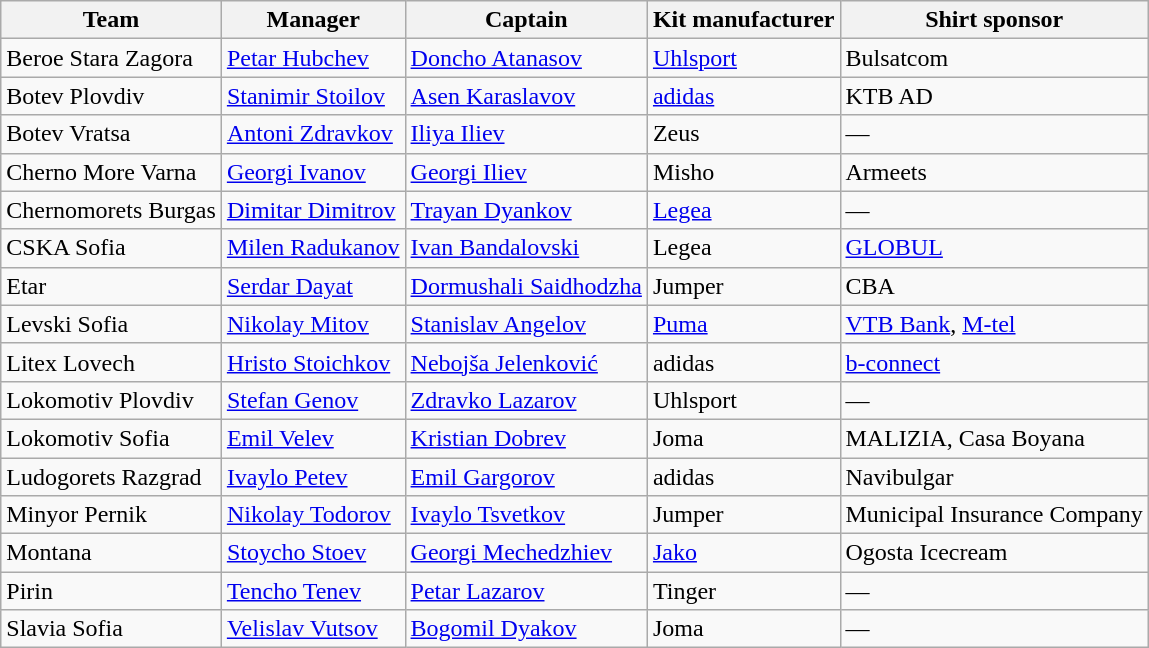<table class="wikitable sortable" style="text-align: left;">
<tr>
<th>Team</th>
<th>Manager</th>
<th>Captain</th>
<th>Kit manufacturer</th>
<th>Shirt sponsor</th>
</tr>
<tr>
<td>Beroe Stara Zagora</td>
<td> <a href='#'>Petar Hubchev</a></td>
<td> <a href='#'>Doncho Atanasov</a></td>
<td><a href='#'>Uhlsport</a></td>
<td>Bulsatcom</td>
</tr>
<tr>
<td>Botev Plovdiv</td>
<td> <a href='#'>Stanimir Stoilov</a></td>
<td> <a href='#'>Asen Karaslavov</a></td>
<td><a href='#'>adidas</a></td>
<td>KTB AD</td>
</tr>
<tr>
<td>Botev Vratsa</td>
<td> <a href='#'>Antoni Zdravkov</a></td>
<td> <a href='#'>Iliya Iliev</a></td>
<td>Zeus</td>
<td>—</td>
</tr>
<tr>
<td>Cherno More Varna</td>
<td> <a href='#'>Georgi Ivanov</a></td>
<td> <a href='#'>Georgi Iliev</a></td>
<td>Misho</td>
<td>Armeets</td>
</tr>
<tr>
<td>Chernomorets Burgas</td>
<td> <a href='#'>Dimitar Dimitrov</a></td>
<td> <a href='#'>Trayan Dyankov</a></td>
<td><a href='#'>Legea</a></td>
<td>—</td>
</tr>
<tr>
<td>CSKA Sofia</td>
<td> <a href='#'>Milen Radukanov</a></td>
<td> <a href='#'>Ivan Bandalovski</a></td>
<td>Legea</td>
<td><a href='#'>GLOBUL</a></td>
</tr>
<tr>
<td>Etar</td>
<td> <a href='#'>Serdar Dayat</a></td>
<td> <a href='#'>Dormushali Saidhodzha</a></td>
<td>Jumper</td>
<td>CBA</td>
</tr>
<tr>
<td>Levski Sofia</td>
<td> <a href='#'>Nikolay Mitov</a></td>
<td> <a href='#'>Stanislav Angelov</a></td>
<td><a href='#'>Puma</a></td>
<td><a href='#'>VTB Bank</a>, <a href='#'>M-tel</a></td>
</tr>
<tr>
<td>Litex Lovech</td>
<td> <a href='#'>Hristo Stoichkov</a></td>
<td> <a href='#'>Nebojša Jelenković</a></td>
<td>adidas</td>
<td><a href='#'>b-connect</a></td>
</tr>
<tr>
<td>Lokomotiv Plovdiv</td>
<td> <a href='#'>Stefan Genov</a></td>
<td> <a href='#'>Zdravko Lazarov</a></td>
<td>Uhlsport</td>
<td>—</td>
</tr>
<tr>
<td>Lokomotiv Sofia</td>
<td> <a href='#'>Emil Velev</a></td>
<td> <a href='#'>Kristian Dobrev</a></td>
<td>Joma</td>
<td>MALIZIA, Casa Boyana</td>
</tr>
<tr>
<td>Ludogorets Razgrad</td>
<td> <a href='#'>Ivaylo Petev</a></td>
<td> <a href='#'>Emil Gargorov</a></td>
<td>adidas</td>
<td>Navibulgar</td>
</tr>
<tr>
<td>Minyor Pernik</td>
<td> <a href='#'>Nikolay Todorov</a></td>
<td> <a href='#'>Ivaylo Tsvetkov</a></td>
<td>Jumper</td>
<td>Municipal Insurance Company</td>
</tr>
<tr>
<td>Montana</td>
<td> <a href='#'>Stoycho Stoev</a></td>
<td> <a href='#'>Georgi Mechedzhiev</a></td>
<td><a href='#'>Jako</a></td>
<td>Ogosta Icecream</td>
</tr>
<tr>
<td>Pirin</td>
<td> <a href='#'>Tencho Tenev</a></td>
<td> <a href='#'>Petar Lazarov</a></td>
<td>Tinger</td>
<td>—</td>
</tr>
<tr>
<td>Slavia Sofia</td>
<td> <a href='#'>Velislav Vutsov</a></td>
<td> <a href='#'>Bogomil Dyakov</a></td>
<td>Joma</td>
<td>—</td>
</tr>
</table>
